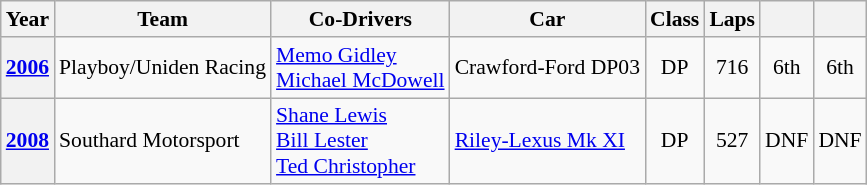<table class="wikitable" style="font-size:90%">
<tr>
<th>Year</th>
<th>Team</th>
<th>Co-Drivers</th>
<th>Car</th>
<th>Class</th>
<th>Laps</th>
<th></th>
<th></th>
</tr>
<tr align="center">
<th><a href='#'>2006</a></th>
<td align="left"> Playboy/Uniden Racing</td>
<td align="left"> <a href='#'>Memo Gidley</a><br> <a href='#'>Michael McDowell</a></td>
<td align="left">Crawford-Ford DP03</td>
<td>DP</td>
<td>716</td>
<td>6th</td>
<td>6th</td>
</tr>
<tr align="center">
<th rowspan=2><a href='#'>2008</a></th>
<td align="left"> Southard Motorsport</td>
<td align="left"> <a href='#'>Shane Lewis</a><br> <a href='#'>Bill Lester</a><br> <a href='#'>Ted Christopher</a></td>
<td align="left"><a href='#'>Riley-Lexus Mk XI</a></td>
<td>DP</td>
<td>527</td>
<td>DNF</td>
<td>DNF</td>
</tr>
</table>
